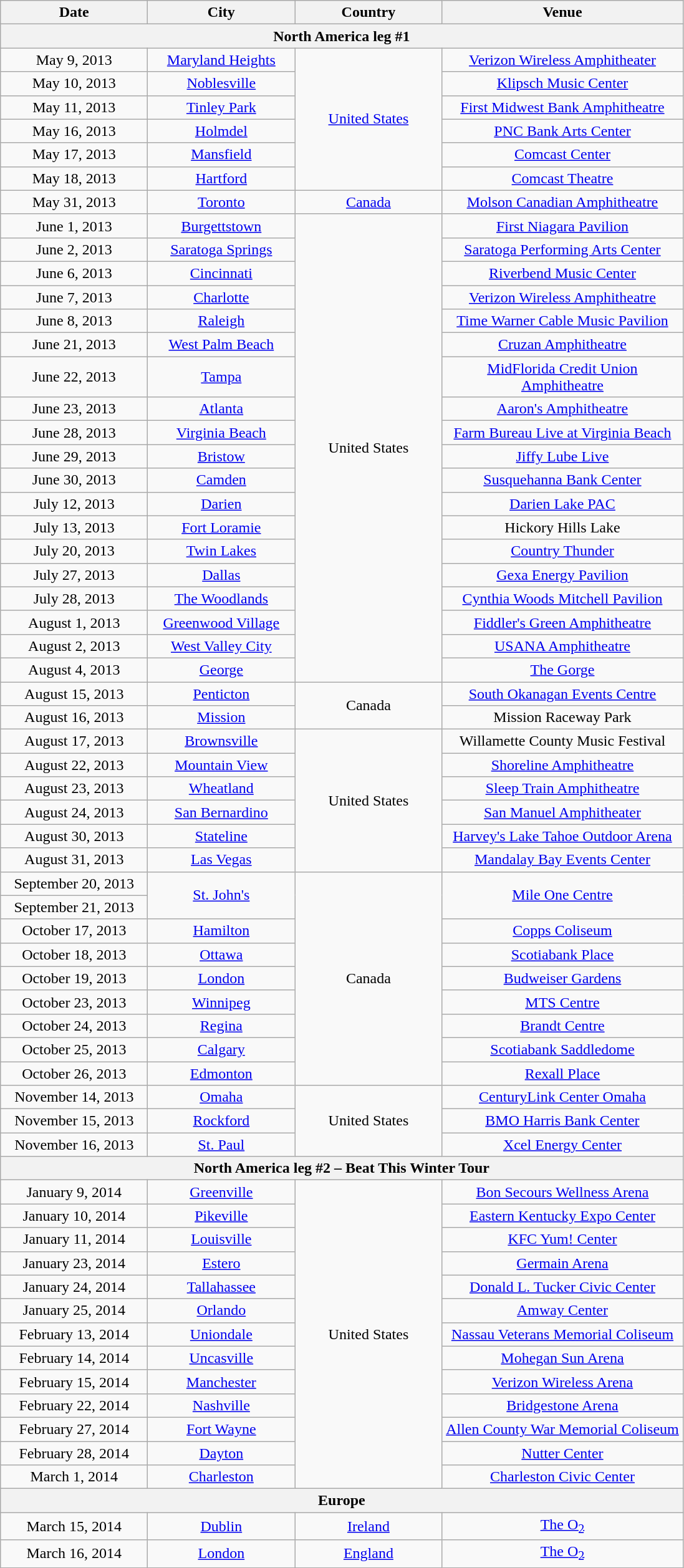<table class="wikitable" style="text-align:center;">
<tr>
<th style="width:150px;">Date</th>
<th style="width:150px;">City</th>
<th style="width:150px;">Country</th>
<th style="width:250px;">Venue</th>
</tr>
<tr>
<th colspan="4">North America leg #1</th>
</tr>
<tr>
<td>May 9, 2013</td>
<td><a href='#'>Maryland Heights</a></td>
<td rowspan="6"><a href='#'>United States</a></td>
<td><a href='#'>Verizon Wireless Amphitheater</a></td>
</tr>
<tr>
<td>May 10, 2013</td>
<td><a href='#'>Noblesville</a></td>
<td><a href='#'>Klipsch Music Center</a></td>
</tr>
<tr>
<td>May 11, 2013</td>
<td><a href='#'>Tinley Park</a></td>
<td><a href='#'>First Midwest Bank Amphitheatre</a></td>
</tr>
<tr>
<td>May 16, 2013</td>
<td><a href='#'>Holmdel</a></td>
<td><a href='#'>PNC Bank Arts Center</a></td>
</tr>
<tr>
<td>May 17, 2013</td>
<td><a href='#'>Mansfield</a></td>
<td><a href='#'>Comcast Center</a></td>
</tr>
<tr>
<td>May 18, 2013</td>
<td><a href='#'>Hartford</a></td>
<td><a href='#'>Comcast Theatre</a></td>
</tr>
<tr>
<td>May 31, 2013</td>
<td><a href='#'>Toronto</a></td>
<td><a href='#'>Canada</a></td>
<td><a href='#'>Molson Canadian Amphitheatre</a></td>
</tr>
<tr>
<td>June 1, 2013</td>
<td><a href='#'>Burgettstown</a></td>
<td rowspan="19">United States</td>
<td><a href='#'>First Niagara Pavilion</a></td>
</tr>
<tr>
<td>June 2, 2013</td>
<td><a href='#'>Saratoga Springs</a></td>
<td><a href='#'>Saratoga Performing Arts Center</a></td>
</tr>
<tr>
<td>June 6, 2013</td>
<td><a href='#'>Cincinnati</a></td>
<td><a href='#'>Riverbend Music Center</a></td>
</tr>
<tr>
<td>June 7, 2013</td>
<td><a href='#'>Charlotte</a></td>
<td><a href='#'>Verizon Wireless Amphitheatre</a></td>
</tr>
<tr>
<td>June 8, 2013</td>
<td><a href='#'>Raleigh</a></td>
<td><a href='#'>Time Warner Cable Music Pavilion</a></td>
</tr>
<tr>
<td>June 21, 2013</td>
<td><a href='#'>West Palm Beach</a></td>
<td><a href='#'>Cruzan Amphitheatre</a></td>
</tr>
<tr>
<td>June 22, 2013</td>
<td><a href='#'>Tampa</a></td>
<td><a href='#'>MidFlorida Credit Union Amphitheatre</a></td>
</tr>
<tr>
<td>June 23, 2013</td>
<td><a href='#'>Atlanta</a></td>
<td><a href='#'>Aaron's Amphitheatre</a></td>
</tr>
<tr>
<td>June 28, 2013</td>
<td><a href='#'>Virginia Beach</a></td>
<td><a href='#'>Farm Bureau Live at Virginia Beach</a></td>
</tr>
<tr>
<td>June 29, 2013</td>
<td><a href='#'>Bristow</a></td>
<td><a href='#'>Jiffy Lube Live</a></td>
</tr>
<tr>
<td>June 30, 2013</td>
<td><a href='#'>Camden</a></td>
<td><a href='#'>Susquehanna Bank Center</a></td>
</tr>
<tr>
<td>July 12, 2013</td>
<td><a href='#'>Darien</a></td>
<td><a href='#'>Darien Lake PAC</a></td>
</tr>
<tr>
<td>July 13, 2013</td>
<td><a href='#'>Fort Loramie</a></td>
<td>Hickory Hills Lake</td>
</tr>
<tr>
<td>July 20, 2013</td>
<td><a href='#'>Twin Lakes</a></td>
<td><a href='#'>Country Thunder</a></td>
</tr>
<tr>
<td>July 27, 2013</td>
<td><a href='#'>Dallas</a></td>
<td><a href='#'>Gexa Energy Pavilion</a></td>
</tr>
<tr>
<td>July 28, 2013</td>
<td><a href='#'>The Woodlands</a></td>
<td><a href='#'>Cynthia Woods Mitchell Pavilion</a></td>
</tr>
<tr>
<td>August 1, 2013</td>
<td><a href='#'>Greenwood Village</a></td>
<td><a href='#'>Fiddler's Green Amphitheatre</a></td>
</tr>
<tr>
<td>August 2, 2013</td>
<td><a href='#'>West Valley City</a></td>
<td><a href='#'>USANA Amphitheatre</a></td>
</tr>
<tr>
<td>August 4, 2013</td>
<td><a href='#'>George</a></td>
<td><a href='#'>The Gorge</a></td>
</tr>
<tr>
<td>August 15, 2013</td>
<td><a href='#'>Penticton</a></td>
<td rowspan="2">Canada</td>
<td><a href='#'>South Okanagan Events Centre</a></td>
</tr>
<tr>
<td>August 16, 2013 </td>
<td><a href='#'>Mission</a></td>
<td>Mission Raceway Park</td>
</tr>
<tr>
<td>August 17, 2013</td>
<td><a href='#'>Brownsville</a></td>
<td rowspan="6">United States</td>
<td>Willamette County Music Festival</td>
</tr>
<tr>
<td>August 22, 2013</td>
<td><a href='#'>Mountain View</a></td>
<td><a href='#'>Shoreline Amphitheatre</a></td>
</tr>
<tr>
<td>August 23, 2013</td>
<td><a href='#'>Wheatland</a></td>
<td><a href='#'>Sleep Train Amphitheatre</a></td>
</tr>
<tr>
<td>August 24, 2013</td>
<td><a href='#'>San Bernardino</a></td>
<td><a href='#'>San Manuel Amphitheater</a></td>
</tr>
<tr>
<td>August 30, 2013</td>
<td><a href='#'>Stateline</a></td>
<td><a href='#'>Harvey's Lake Tahoe Outdoor Arena</a></td>
</tr>
<tr>
<td>August 31, 2013</td>
<td><a href='#'>Las Vegas</a></td>
<td><a href='#'>Mandalay Bay Events Center</a></td>
</tr>
<tr>
<td>September 20, 2013</td>
<td rowspan="2"><a href='#'>St. John's</a></td>
<td rowspan="9">Canada</td>
<td rowspan="2"><a href='#'>Mile One Centre</a></td>
</tr>
<tr>
<td>September 21, 2013</td>
</tr>
<tr>
<td>October 17, 2013</td>
<td><a href='#'>Hamilton</a></td>
<td><a href='#'>Copps Coliseum</a></td>
</tr>
<tr>
<td>October 18, 2013</td>
<td><a href='#'>Ottawa</a></td>
<td><a href='#'>Scotiabank Place</a></td>
</tr>
<tr>
<td>October 19, 2013</td>
<td><a href='#'>London</a></td>
<td><a href='#'>Budweiser Gardens</a></td>
</tr>
<tr>
<td>October 23, 2013</td>
<td><a href='#'>Winnipeg</a></td>
<td><a href='#'>MTS Centre</a></td>
</tr>
<tr>
<td>October 24, 2013</td>
<td><a href='#'>Regina</a></td>
<td><a href='#'>Brandt Centre</a></td>
</tr>
<tr>
<td>October 25, 2013</td>
<td><a href='#'>Calgary</a></td>
<td><a href='#'>Scotiabank Saddledome</a></td>
</tr>
<tr>
<td>October 26, 2013</td>
<td><a href='#'>Edmonton</a></td>
<td><a href='#'>Rexall Place</a></td>
</tr>
<tr>
<td>November 14, 2013</td>
<td><a href='#'>Omaha</a></td>
<td rowspan="3">United States</td>
<td><a href='#'>CenturyLink Center Omaha</a></td>
</tr>
<tr>
<td>November 15, 2013</td>
<td><a href='#'>Rockford</a></td>
<td><a href='#'>BMO Harris Bank Center</a></td>
</tr>
<tr>
<td>November 16, 2013</td>
<td><a href='#'>St. Paul</a></td>
<td><a href='#'>Xcel Energy Center</a></td>
</tr>
<tr>
<th colspan="4">North America leg #2 – Beat This Winter Tour</th>
</tr>
<tr>
<td>January 9, 2014</td>
<td><a href='#'>Greenville</a></td>
<td rowspan="13">United States</td>
<td><a href='#'>Bon Secours Wellness Arena</a></td>
</tr>
<tr>
<td>January 10, 2014</td>
<td><a href='#'>Pikeville</a></td>
<td><a href='#'>Eastern Kentucky Expo Center</a></td>
</tr>
<tr>
<td>January 11, 2014</td>
<td><a href='#'>Louisville</a></td>
<td><a href='#'>KFC Yum! Center</a></td>
</tr>
<tr>
<td>January 23, 2014</td>
<td><a href='#'>Estero</a></td>
<td><a href='#'>Germain Arena</a></td>
</tr>
<tr>
<td>January 24, 2014</td>
<td><a href='#'>Tallahassee</a></td>
<td><a href='#'>Donald L. Tucker Civic Center</a></td>
</tr>
<tr>
<td>January 25, 2014</td>
<td><a href='#'>Orlando</a></td>
<td><a href='#'>Amway Center</a></td>
</tr>
<tr>
<td>February 13, 2014</td>
<td><a href='#'>Uniondale</a></td>
<td><a href='#'>Nassau Veterans Memorial Coliseum</a></td>
</tr>
<tr>
<td>February 14, 2014</td>
<td><a href='#'>Uncasville</a></td>
<td><a href='#'>Mohegan Sun Arena</a></td>
</tr>
<tr>
<td>February 15, 2014</td>
<td><a href='#'>Manchester</a></td>
<td><a href='#'>Verizon Wireless Arena</a></td>
</tr>
<tr>
<td>February 22, 2014</td>
<td><a href='#'>Nashville</a></td>
<td><a href='#'>Bridgestone Arena</a></td>
</tr>
<tr>
<td>February 27, 2014</td>
<td><a href='#'>Fort Wayne</a></td>
<td><a href='#'>Allen County War Memorial Coliseum</a></td>
</tr>
<tr>
<td>February 28, 2014</td>
<td><a href='#'>Dayton</a></td>
<td><a href='#'>Nutter Center</a></td>
</tr>
<tr>
<td>March 1, 2014</td>
<td><a href='#'>Charleston</a></td>
<td><a href='#'>Charleston Civic Center</a></td>
</tr>
<tr>
<th colspan="4">Europe</th>
</tr>
<tr>
<td>March 15, 2014</td>
<td><a href='#'>Dublin</a></td>
<td><a href='#'>Ireland</a></td>
<td><a href='#'>The O<sub>2</sub></a></td>
</tr>
<tr>
<td>March 16, 2014</td>
<td><a href='#'>London</a></td>
<td><a href='#'>England</a></td>
<td><a href='#'>The O<sub>2</sub></a></td>
</tr>
</table>
